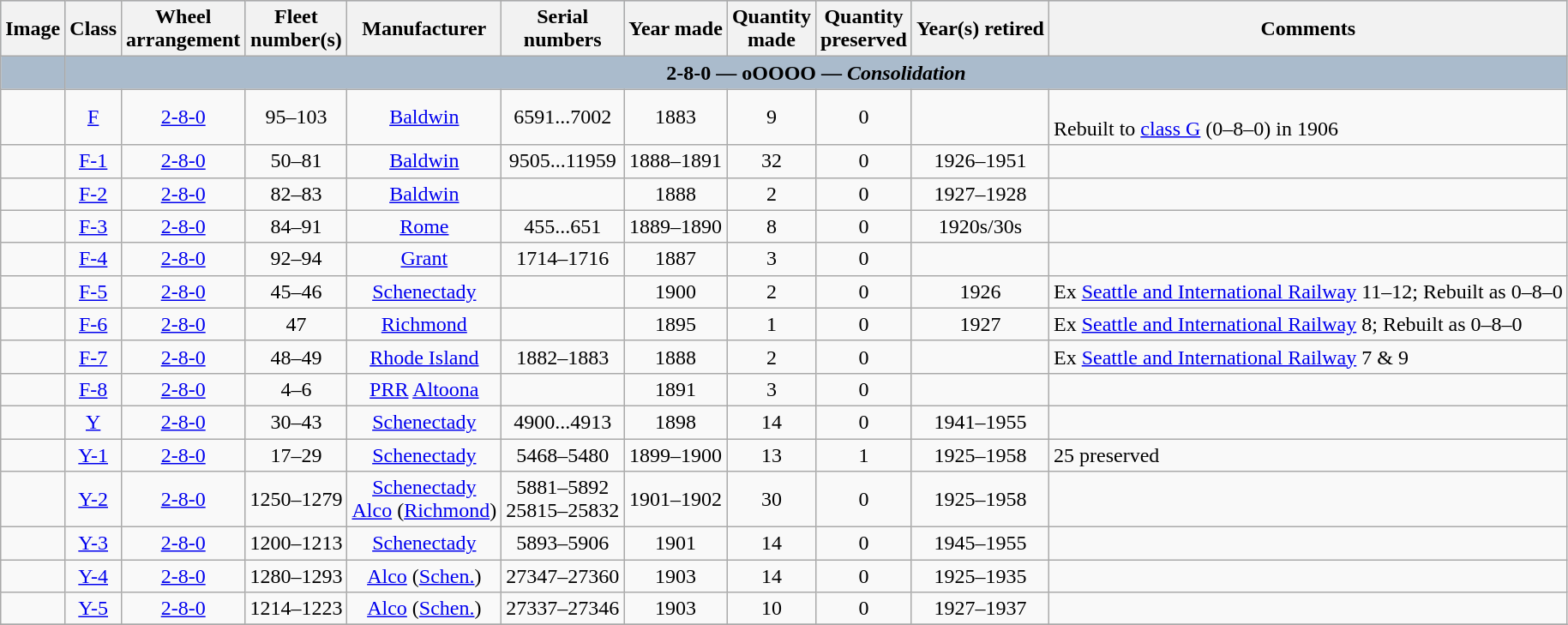<table class="wikitable" style="text-align:center">
<tr style="background:#AABBCC; font-weight:bold">
<th>Image</th>
<th>Class</th>
<th>Wheel<br>arrangement</th>
<th>Fleet<br>number(s)</th>
<th>Manufacturer</th>
<th>Serial<br>numbers</th>
<th>Year made</th>
<th>Quantity<br>made</th>
<th>Quantity<br>preserved</th>
<th>Year(s) retired</th>
<th>Comments</th>
</tr>
<tr style="background:#AABBCC; font-weight:bold">
<td></td>
<td colspan="10">2-8-0 — oOOOO — <em>Consolidation</em></td>
</tr>
<tr>
<td></td>
<td><a href='#'>F</a></td>
<td><a href='#'>2-8-0</a></td>
<td>95–103</td>
<td><a href='#'>Baldwin</a></td>
<td>6591...7002</td>
<td>1883</td>
<td>9</td>
<td>0</td>
<td></td>
<td align=left><br>Rebuilt to <a href='#'>class G</a> (0–8–0) in 1906</td>
</tr>
<tr>
<td></td>
<td><a href='#'>F-1</a></td>
<td><a href='#'>2-8-0</a></td>
<td>50–81</td>
<td><a href='#'>Baldwin</a></td>
<td>9505...11959</td>
<td>1888–1891</td>
<td>32</td>
<td>0</td>
<td>1926–1951</td>
<td align=left></td>
</tr>
<tr>
<td></td>
<td><a href='#'>F-2</a></td>
<td><a href='#'>2-8-0</a></td>
<td>82–83</td>
<td><a href='#'>Baldwin</a></td>
<td></td>
<td>1888</td>
<td>2</td>
<td>0</td>
<td>1927–1928</td>
<td align=left></td>
</tr>
<tr>
<td></td>
<td><a href='#'>F-3</a></td>
<td><a href='#'>2-8-0</a></td>
<td>84–91</td>
<td><a href='#'>Rome</a></td>
<td>455...651</td>
<td>1889–1890</td>
<td>8</td>
<td>0</td>
<td>1920s/30s</td>
<td align=left></td>
</tr>
<tr>
<td></td>
<td><a href='#'>F-4</a></td>
<td><a href='#'>2-8-0</a></td>
<td>92–94</td>
<td><a href='#'>Grant</a></td>
<td>1714–1716</td>
<td>1887</td>
<td>3</td>
<td>0</td>
<td></td>
<td align=left></td>
</tr>
<tr>
<td></td>
<td><a href='#'>F-5</a></td>
<td><a href='#'>2-8-0</a></td>
<td>45–46</td>
<td><a href='#'>Schenectady</a></td>
<td></td>
<td>1900</td>
<td>2</td>
<td>0</td>
<td>1926</td>
<td align=left>Ex <a href='#'>Seattle and International Railway</a> 11–12; Rebuilt as 0–8–0</td>
</tr>
<tr>
<td></td>
<td><a href='#'>F-6</a></td>
<td><a href='#'>2-8-0</a></td>
<td>47</td>
<td><a href='#'>Richmond</a></td>
<td></td>
<td>1895</td>
<td>1</td>
<td>0</td>
<td>1927</td>
<td align=left>Ex <a href='#'>Seattle and International Railway</a> 8; Rebuilt as 0–8–0</td>
</tr>
<tr>
<td></td>
<td><a href='#'>F-7</a></td>
<td><a href='#'>2-8-0</a></td>
<td>48–49</td>
<td><a href='#'>Rhode Island</a></td>
<td>1882–1883</td>
<td>1888</td>
<td>2</td>
<td>0</td>
<td></td>
<td align=left>Ex <a href='#'>Seattle and International Railway</a> 7 & 9</td>
</tr>
<tr>
<td></td>
<td><a href='#'>F-8</a></td>
<td><a href='#'>2-8-0</a></td>
<td>4–6</td>
<td><a href='#'>PRR</a> <a href='#'>Altoona</a></td>
<td></td>
<td>1891</td>
<td>3</td>
<td>0</td>
<td></td>
<td align=left></td>
</tr>
<tr>
<td></td>
<td><a href='#'>Y</a></td>
<td><a href='#'>2-8-0</a></td>
<td>30–43</td>
<td><a href='#'>Schenectady</a></td>
<td>4900...4913</td>
<td>1898</td>
<td>14</td>
<td>0</td>
<td>1941–1955</td>
<td align=left></td>
</tr>
<tr>
<td></td>
<td><a href='#'>Y-1</a></td>
<td><a href='#'>2-8-0</a></td>
<td>17–29</td>
<td><a href='#'>Schenectady</a></td>
<td>5468–5480</td>
<td>1899–1900</td>
<td>13</td>
<td>1</td>
<td>1925–1958</td>
<td align=left>25 preserved</td>
</tr>
<tr>
<td></td>
<td><a href='#'>Y-2</a></td>
<td><a href='#'>2-8-0</a></td>
<td>1250–1279</td>
<td><a href='#'>Schenectady</a><br><a href='#'>Alco</a> (<a href='#'>Richmond</a>)</td>
<td>5881–5892<br>25815–25832</td>
<td>1901–1902</td>
<td>30</td>
<td>0</td>
<td>1925–1958</td>
<td align=left></td>
</tr>
<tr>
<td></td>
<td><a href='#'>Y-3</a></td>
<td><a href='#'>2-8-0</a></td>
<td>1200–1213</td>
<td><a href='#'>Schenectady</a></td>
<td>5893–5906</td>
<td>1901</td>
<td>14</td>
<td>0</td>
<td>1945–1955</td>
<td align=left></td>
</tr>
<tr>
<td></td>
<td><a href='#'>Y-4</a></td>
<td><a href='#'>2-8-0</a></td>
<td>1280–1293</td>
<td><a href='#'>Alco</a> (<a href='#'>Schen.</a>)</td>
<td>27347–27360</td>
<td>1903</td>
<td>14</td>
<td>0</td>
<td>1925–1935</td>
<td align=left></td>
</tr>
<tr>
<td></td>
<td><a href='#'>Y-5</a></td>
<td><a href='#'>2-8-0</a></td>
<td>1214–1223</td>
<td><a href='#'>Alco</a> (<a href='#'>Schen.</a>)</td>
<td>27337–27346</td>
<td>1903</td>
<td>10</td>
<td>0</td>
<td>1927–1937</td>
<td align=left></td>
</tr>
<tr>
</tr>
</table>
